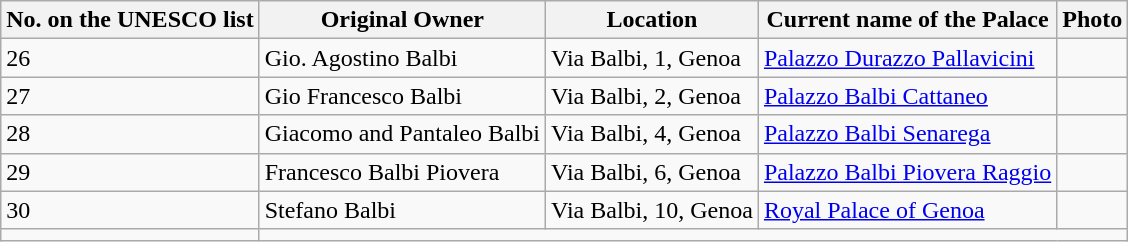<table class="wikitable">
<tr>
<th>No. on the UNESCO list</th>
<th>Original Owner</th>
<th>Location</th>
<th>Current name of the Palace</th>
<th>Photo</th>
</tr>
<tr>
<td>26</td>
<td>Gio. Agostino Balbi</td>
<td>Via Balbi, 1, Genoa</td>
<td><a href='#'>Palazzo Durazzo Pallavicini</a></td>
<td></td>
</tr>
<tr>
<td>27</td>
<td>Gio Francesco Balbi</td>
<td>Via Balbi, 2, Genoa</td>
<td><a href='#'>Palazzo Balbi Cattaneo</a></td>
<td></td>
</tr>
<tr>
<td>28</td>
<td>Giacomo and Pantaleo Balbi</td>
<td>Via Balbi, 4, Genoa</td>
<td><a href='#'>Palazzo Balbi Senarega</a></td>
<td></td>
</tr>
<tr>
<td>29</td>
<td>Francesco Balbi Piovera</td>
<td>Via Balbi, 6, Genoa</td>
<td><a href='#'>Palazzo Balbi Piovera Raggio</a></td>
<td></td>
</tr>
<tr>
<td>30</td>
<td>Stefano Balbi</td>
<td>Via Balbi, 10, Genoa</td>
<td><a href='#'>Royal Palace of Genoa</a></td>
<td></td>
</tr>
<tr>
<td></td>
</tr>
</table>
